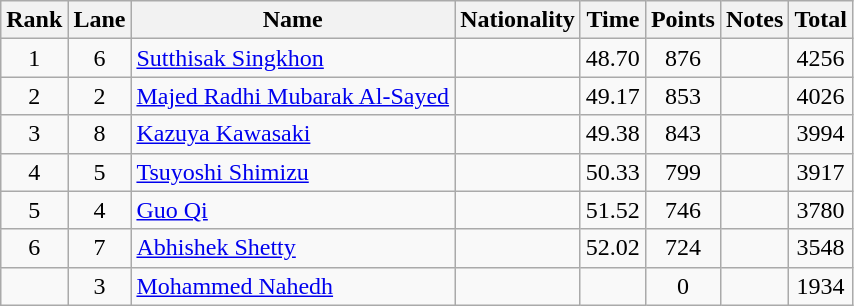<table class="wikitable sortable" style="text-align:center">
<tr>
<th>Rank</th>
<th>Lane</th>
<th>Name</th>
<th>Nationality</th>
<th>Time</th>
<th>Points</th>
<th>Notes</th>
<th>Total</th>
</tr>
<tr>
<td>1</td>
<td>6</td>
<td align="left"><a href='#'>Sutthisak Singkhon</a></td>
<td align=left></td>
<td>48.70</td>
<td>876</td>
<td></td>
<td>4256</td>
</tr>
<tr>
<td>2</td>
<td>2</td>
<td align="left"><a href='#'>Majed Radhi Mubarak Al-Sayed</a></td>
<td align=left></td>
<td>49.17</td>
<td>853</td>
<td></td>
<td>4026</td>
</tr>
<tr>
<td>3</td>
<td>8</td>
<td align="left"><a href='#'>Kazuya Kawasaki</a></td>
<td align=left></td>
<td>49.38</td>
<td>843</td>
<td></td>
<td>3994</td>
</tr>
<tr>
<td>4</td>
<td>5</td>
<td align="left"><a href='#'>Tsuyoshi Shimizu</a></td>
<td align=left></td>
<td>50.33</td>
<td>799</td>
<td></td>
<td>3917</td>
</tr>
<tr>
<td>5</td>
<td>4</td>
<td align="left"><a href='#'>Guo Qi</a></td>
<td align=left></td>
<td>51.52</td>
<td>746</td>
<td></td>
<td>3780</td>
</tr>
<tr>
<td>6</td>
<td>7</td>
<td align="left"><a href='#'>Abhishek Shetty</a></td>
<td align=left></td>
<td>52.02</td>
<td>724</td>
<td></td>
<td>3548</td>
</tr>
<tr>
<td></td>
<td>3</td>
<td align="left"><a href='#'>Mohammed Nahedh</a></td>
<td align=left></td>
<td></td>
<td>0</td>
<td></td>
<td>1934</td>
</tr>
</table>
